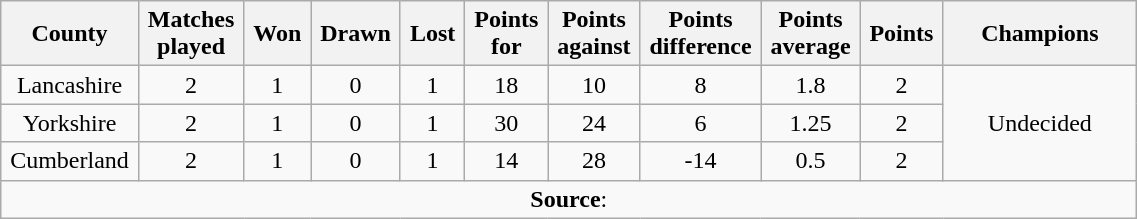<table class="wikitable plainrowheaders" style="text-align: center; width: 60%">
<tr>
<th scope="col" style="width: 5%;">County</th>
<th scope="col" style="width: 5%;">Matches played</th>
<th scope="col" style="width: 5%;">Won</th>
<th scope="col" style="width: 5%;">Drawn</th>
<th scope="col" style="width: 5%;">Lost</th>
<th scope="col" style="width: 5%;">Points for</th>
<th scope="col" style="width: 5%;">Points against</th>
<th scope="col" style="width: 5%;">Points difference</th>
<th scope="col" style="width: 5%;">Points average</th>
<th scope="col" style="width: 5%;">Points</th>
<th scope="col" style="width: 15%;">Champions</th>
</tr>
<tr>
<td>Lancashire</td>
<td>2</td>
<td>1</td>
<td>0</td>
<td>1</td>
<td>18</td>
<td>10</td>
<td>8</td>
<td>1.8</td>
<td>2</td>
<td rowspan="3">Undecided</td>
</tr>
<tr>
<td>Yorkshire</td>
<td>2</td>
<td>1</td>
<td>0</td>
<td>1</td>
<td>30</td>
<td>24</td>
<td>6</td>
<td>1.25</td>
<td>2</td>
</tr>
<tr>
<td>Cumberland</td>
<td>2</td>
<td>1</td>
<td>0</td>
<td>1</td>
<td>14</td>
<td>28</td>
<td>-14</td>
<td>0.5</td>
<td>2</td>
</tr>
<tr>
<td colspan="11"><strong>Source</strong>:</td>
</tr>
</table>
